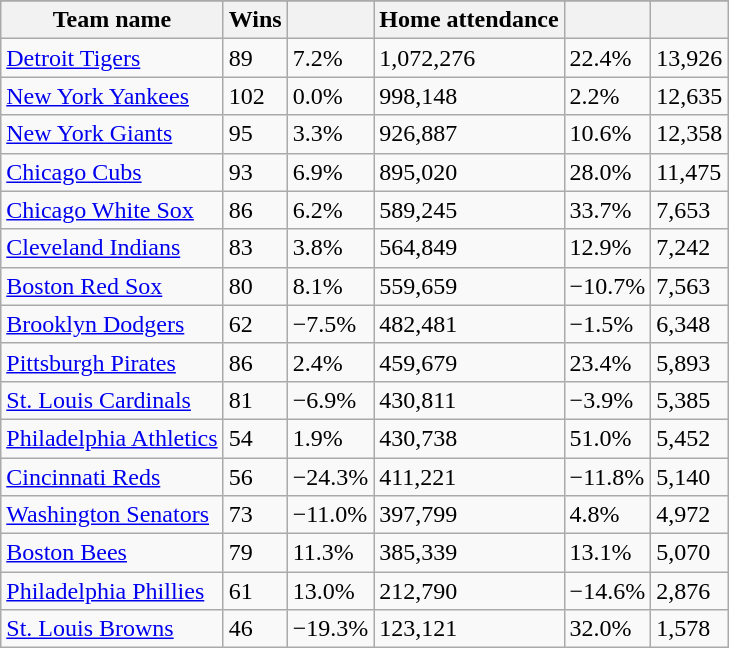<table class="wikitable sortable">
<tr style="text-align:center; font-size:larger;">
</tr>
<tr>
<th>Team name</th>
<th>Wins</th>
<th></th>
<th>Home attendance</th>
<th></th>
<th></th>
</tr>
<tr>
<td><a href='#'>Detroit Tigers</a></td>
<td>89</td>
<td>7.2%</td>
<td>1,072,276</td>
<td>22.4%</td>
<td>13,926</td>
</tr>
<tr>
<td><a href='#'>New York Yankees</a></td>
<td>102</td>
<td>0.0%</td>
<td>998,148</td>
<td>2.2%</td>
<td>12,635</td>
</tr>
<tr>
<td><a href='#'>New York Giants</a></td>
<td>95</td>
<td>3.3%</td>
<td>926,887</td>
<td>10.6%</td>
<td>12,358</td>
</tr>
<tr>
<td><a href='#'>Chicago Cubs</a></td>
<td>93</td>
<td>6.9%</td>
<td>895,020</td>
<td>28.0%</td>
<td>11,475</td>
</tr>
<tr>
<td><a href='#'>Chicago White Sox</a></td>
<td>86</td>
<td>6.2%</td>
<td>589,245</td>
<td>33.7%</td>
<td>7,653</td>
</tr>
<tr>
<td><a href='#'>Cleveland Indians</a></td>
<td>83</td>
<td>3.8%</td>
<td>564,849</td>
<td>12.9%</td>
<td>7,242</td>
</tr>
<tr>
<td><a href='#'>Boston Red Sox</a></td>
<td>80</td>
<td>8.1%</td>
<td>559,659</td>
<td>−10.7%</td>
<td>7,563</td>
</tr>
<tr>
<td><a href='#'>Brooklyn Dodgers</a></td>
<td>62</td>
<td>−7.5%</td>
<td>482,481</td>
<td>−1.5%</td>
<td>6,348</td>
</tr>
<tr>
<td><a href='#'>Pittsburgh Pirates</a></td>
<td>86</td>
<td>2.4%</td>
<td>459,679</td>
<td>23.4%</td>
<td>5,893</td>
</tr>
<tr>
<td><a href='#'>St. Louis Cardinals</a></td>
<td>81</td>
<td>−6.9%</td>
<td>430,811</td>
<td>−3.9%</td>
<td>5,385</td>
</tr>
<tr>
<td><a href='#'>Philadelphia Athletics</a></td>
<td>54</td>
<td>1.9%</td>
<td>430,738</td>
<td>51.0%</td>
<td>5,452</td>
</tr>
<tr>
<td><a href='#'>Cincinnati Reds</a></td>
<td>56</td>
<td>−24.3%</td>
<td>411,221</td>
<td>−11.8%</td>
<td>5,140</td>
</tr>
<tr>
<td><a href='#'>Washington Senators</a></td>
<td>73</td>
<td>−11.0%</td>
<td>397,799</td>
<td>4.8%</td>
<td>4,972</td>
</tr>
<tr>
<td><a href='#'>Boston Bees</a></td>
<td>79</td>
<td>11.3%</td>
<td>385,339</td>
<td>13.1%</td>
<td>5,070</td>
</tr>
<tr>
<td><a href='#'>Philadelphia Phillies</a></td>
<td>61</td>
<td>13.0%</td>
<td>212,790</td>
<td>−14.6%</td>
<td>2,876</td>
</tr>
<tr>
<td><a href='#'>St. Louis Browns</a></td>
<td>46</td>
<td>−19.3%</td>
<td>123,121</td>
<td>32.0%</td>
<td>1,578</td>
</tr>
</table>
